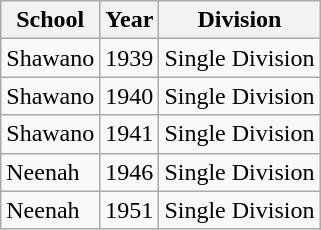<table class="wikitable">
<tr>
<th>School</th>
<th>Year</th>
<th>Division</th>
</tr>
<tr>
<td>Shawano</td>
<td>1939</td>
<td>Single Division</td>
</tr>
<tr>
<td>Shawano</td>
<td>1940</td>
<td>Single Division</td>
</tr>
<tr>
<td>Shawano</td>
<td>1941</td>
<td>Single Division</td>
</tr>
<tr>
<td>Neenah</td>
<td>1946</td>
<td>Single Division</td>
</tr>
<tr>
<td>Neenah</td>
<td>1951</td>
<td>Single Division</td>
</tr>
</table>
